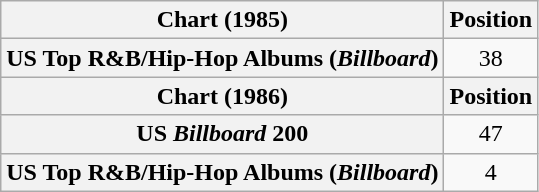<table class="wikitable plainrowheaders" style="text-align:center">
<tr>
<th scope="col">Chart (1985)</th>
<th scope="col">Position</th>
</tr>
<tr>
<th scope="row">US Top R&B/Hip-Hop Albums (<em>Billboard</em>)</th>
<td>38</td>
</tr>
<tr>
<th scope="col">Chart (1986)</th>
<th scope="col">Position</th>
</tr>
<tr>
<th scope="row">US <em>Billboard</em> 200</th>
<td>47</td>
</tr>
<tr>
<th scope="row">US Top R&B/Hip-Hop Albums (<em>Billboard</em>)</th>
<td>4</td>
</tr>
</table>
